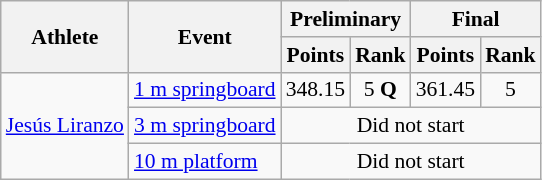<table class=wikitable style="font-size:90%">
<tr>
<th rowspan="2">Athlete</th>
<th rowspan="2">Event</th>
<th colspan="2">Preliminary</th>
<th colspan="2">Final</th>
</tr>
<tr>
<th>Points</th>
<th>Rank</th>
<th>Points</th>
<th>Rank</th>
</tr>
<tr align=center>
<td align=left rowspan=3><a href='#'>Jesús Liranzo</a></td>
<td align=left><a href='#'>1 m springboard</a></td>
<td>348.15</td>
<td>5 <strong>Q</strong></td>
<td>361.45</td>
<td>5</td>
</tr>
<tr align=center>
<td align=left><a href='#'>3 m springboard</a></td>
<td colspan=4>Did not start</td>
</tr>
<tr align=center>
<td align=left><a href='#'>10 m platform</a></td>
<td colspan=4>Did not start</td>
</tr>
</table>
